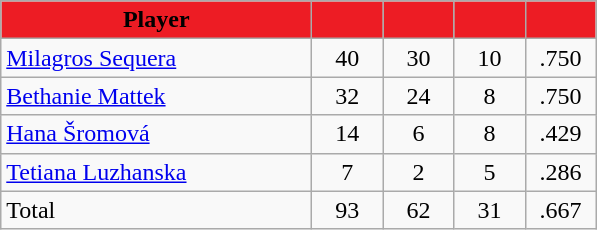<table class="wikitable" style="text-align:center">
<tr>
<th style="background:#ED1C24; color:black" width="200px">Player</th>
<th style="background:#ED1C24; color:black" width="40px"></th>
<th style="background:#ED1C24; color:black" width="40px"></th>
<th style="background:#ED1C24; color:black" width="40px"></th>
<th style="background:#ED1C24; color:black" width="40px"></th>
</tr>
<tr>
<td style="text-align:left"><a href='#'>Milagros Sequera</a></td>
<td>40</td>
<td>30</td>
<td>10</td>
<td>.750</td>
</tr>
<tr>
<td style="text-align:left"><a href='#'>Bethanie Mattek</a></td>
<td>32</td>
<td>24</td>
<td>8</td>
<td>.750</td>
</tr>
<tr>
<td style="text-align:left"><a href='#'>Hana Šromová</a></td>
<td>14</td>
<td>6</td>
<td>8</td>
<td>.429</td>
</tr>
<tr>
<td style="text-align:left"><a href='#'>Tetiana Luzhanska</a></td>
<td>7</td>
<td>2</td>
<td>5</td>
<td>.286</td>
</tr>
<tr>
<td style="text-align:left">Total</td>
<td>93</td>
<td>62</td>
<td>31</td>
<td>.667</td>
</tr>
</table>
